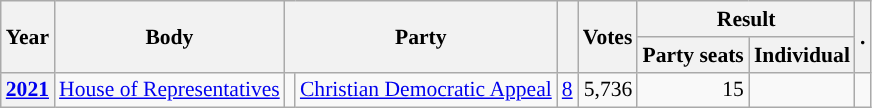<table class="wikitable plainrowheaders sortable" border=2 cellpadding=4 cellspacing=0 style="border: 1px #aaa solid; font-size: 90%; text-align:center;">
<tr>
<th scope="col" rowspan=2>Year</th>
<th scope="col" rowspan=2>Body</th>
<th scope="col" colspan=2 rowspan=2>Party</th>
<th scope="col" rowspan=2></th>
<th scope="col" rowspan=2>Votes</th>
<th scope="colgroup" colspan=2>Result</th>
<th scope="col" rowspan=2 class="unsortable">.</th>
</tr>
<tr>
<th scope="col">Party seats</th>
<th scope="col">Individual</th>
</tr>
<tr>
<th scope="row"><a href='#'>2021</a></th>
<td><a href='#'>House of Representatives</a></td>
<td style="background-color:"></td>
<td><a href='#'>Christian Democratic Appeal</a></td>
<td style=text-align:right><a href='#'>8</a></td>
<td style=text-align:right>5,736</td>
<td style=text-align:right>15</td>
<td></td>
<td></td>
</tr>
</table>
